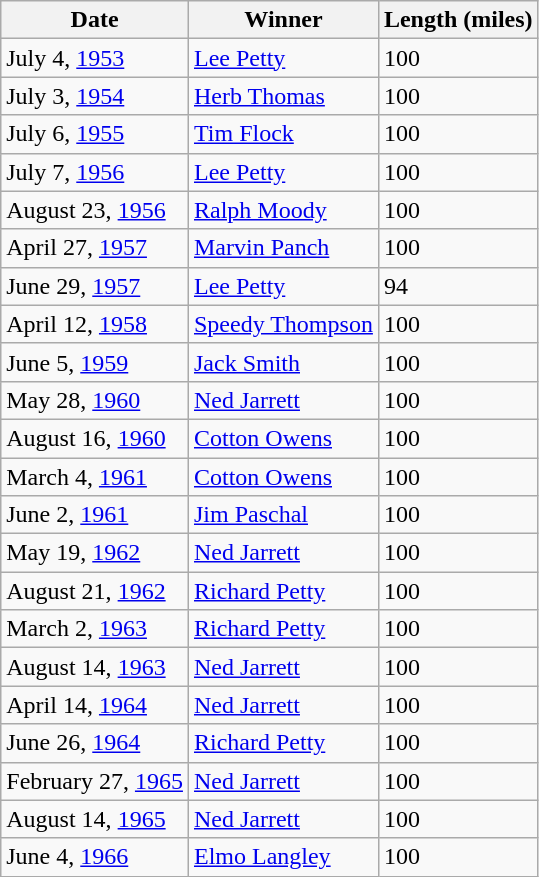<table class="wikitable">
<tr>
<th>Date</th>
<th>Winner</th>
<th>Length (miles)</th>
</tr>
<tr>
<td>July 4, <a href='#'>1953</a></td>
<td><a href='#'>Lee Petty</a></td>
<td>100</td>
</tr>
<tr>
<td>July 3, <a href='#'>1954</a></td>
<td><a href='#'>Herb Thomas</a></td>
<td>100</td>
</tr>
<tr>
<td>July 6, <a href='#'>1955</a></td>
<td><a href='#'>Tim Flock</a></td>
<td>100</td>
</tr>
<tr>
<td>July 7, <a href='#'>1956</a></td>
<td><a href='#'>Lee Petty</a></td>
<td>100</td>
</tr>
<tr>
<td>August 23, <a href='#'>1956</a></td>
<td><a href='#'>Ralph Moody</a></td>
<td>100</td>
</tr>
<tr>
<td>April 27, <a href='#'>1957</a></td>
<td><a href='#'>Marvin Panch</a></td>
<td>100</td>
</tr>
<tr>
<td>June 29, <a href='#'>1957</a></td>
<td><a href='#'>Lee Petty</a></td>
<td>94</td>
</tr>
<tr>
<td>April 12, <a href='#'>1958</a></td>
<td><a href='#'>Speedy Thompson</a></td>
<td>100</td>
</tr>
<tr>
<td>June 5, <a href='#'>1959</a></td>
<td><a href='#'>Jack Smith</a></td>
<td>100</td>
</tr>
<tr>
<td>May 28, <a href='#'>1960</a></td>
<td><a href='#'>Ned Jarrett</a></td>
<td>100</td>
</tr>
<tr>
<td>August 16, <a href='#'>1960</a></td>
<td><a href='#'>Cotton Owens</a></td>
<td>100</td>
</tr>
<tr>
<td>March 4, <a href='#'>1961</a></td>
<td><a href='#'>Cotton Owens</a></td>
<td>100</td>
</tr>
<tr>
<td>June 2, <a href='#'>1961</a></td>
<td><a href='#'>Jim Paschal</a></td>
<td>100</td>
</tr>
<tr>
<td>May 19, <a href='#'>1962</a></td>
<td><a href='#'>Ned Jarrett</a></td>
<td>100</td>
</tr>
<tr>
<td>August 21, <a href='#'>1962</a></td>
<td><a href='#'>Richard Petty</a></td>
<td>100</td>
</tr>
<tr>
<td>March 2, <a href='#'>1963</a></td>
<td><a href='#'>Richard Petty</a></td>
<td>100</td>
</tr>
<tr>
<td>August 14, <a href='#'>1963</a></td>
<td><a href='#'>Ned Jarrett</a></td>
<td>100</td>
</tr>
<tr>
<td>April 14, <a href='#'>1964</a></td>
<td><a href='#'>Ned Jarrett</a></td>
<td>100</td>
</tr>
<tr>
<td>June 26, <a href='#'>1964</a></td>
<td><a href='#'>Richard Petty</a></td>
<td>100</td>
</tr>
<tr>
<td>February 27, <a href='#'>1965</a></td>
<td><a href='#'>Ned Jarrett</a></td>
<td>100</td>
</tr>
<tr>
<td>August 14, <a href='#'>1965</a></td>
<td><a href='#'>Ned Jarrett</a></td>
<td>100</td>
</tr>
<tr>
<td>June 4, <a href='#'>1966</a></td>
<td><a href='#'>Elmo Langley</a></td>
<td>100</td>
</tr>
</table>
